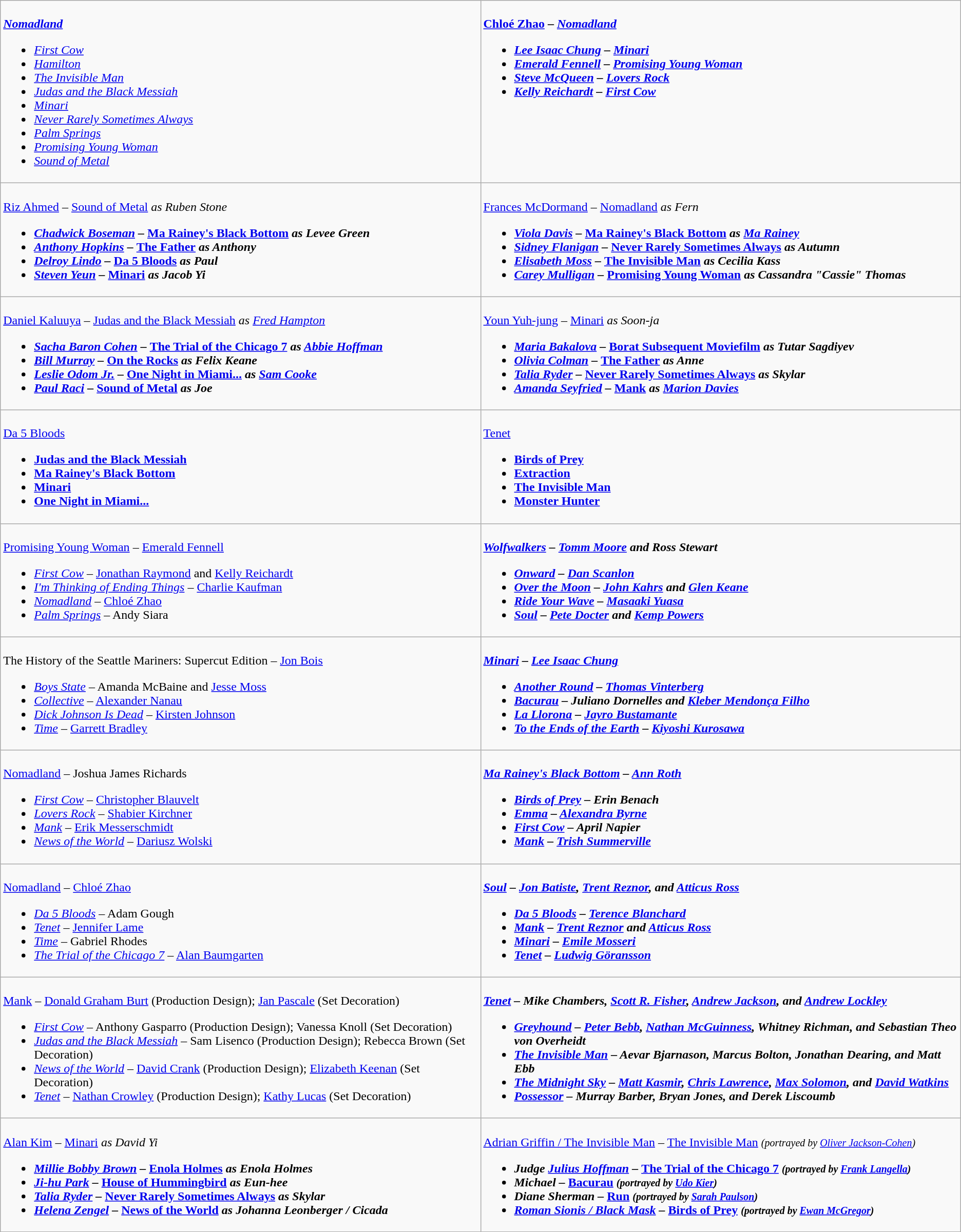<table class=wikitable>
<tr>
<td valign="top" width="50%"><br><strong><em><a href='#'>Nomadland</a></em></strong><ul><li><em><a href='#'>First Cow</a></em></li><li><em><a href='#'>Hamilton</a></em></li><li><em><a href='#'>The Invisible Man</a></em></li><li><em><a href='#'>Judas and the Black Messiah</a></em></li><li><em><a href='#'>Minari</a></em></li><li><em><a href='#'>Never Rarely Sometimes Always</a></em></li><li><em><a href='#'>Palm Springs</a></em></li><li><em><a href='#'>Promising Young Woman</a></em></li><li><em><a href='#'>Sound of Metal</a></em></li></ul></td>
<td valign="top" width="50%"><br><strong><a href='#'>Chloé Zhao</a> – <em><a href='#'>Nomadland</a><strong><em><ul><li><a href='#'>Lee Isaac Chung</a> – </em><a href='#'>Minari</a><em></li><li><a href='#'>Emerald Fennell</a> – </em><a href='#'>Promising Young Woman</a><em></li><li><a href='#'>Steve McQueen</a> – </em><a href='#'>Lovers Rock</a><em></li><li><a href='#'>Kelly Reichardt</a> – </em><a href='#'>First Cow</a><em></li></ul></td>
</tr>
<tr>
<td valign="top" width="50%"><br></strong><a href='#'>Riz Ahmed</a> – </em><a href='#'>Sound of Metal</a><em> as Ruben Stone<strong><ul><li><a href='#'>Chadwick Boseman</a> – </em><a href='#'>Ma Rainey's Black Bottom</a><em> as Levee Green</li><li><a href='#'>Anthony Hopkins</a> – </em><a href='#'>The Father</a><em> as Anthony</li><li><a href='#'>Delroy Lindo</a> – </em><a href='#'>Da 5 Bloods</a><em> as Paul</li><li><a href='#'>Steven Yeun</a> – </em><a href='#'>Minari</a><em> as Jacob Yi</li></ul></td>
<td valign="top" width="50%"><br></strong><a href='#'>Frances McDormand</a> – </em><a href='#'>Nomadland</a><em> as Fern<strong><ul><li><a href='#'>Viola Davis</a> – </em><a href='#'>Ma Rainey's Black Bottom</a><em> as <a href='#'>Ma Rainey</a></li><li><a href='#'>Sidney Flanigan</a> – </em><a href='#'>Never Rarely Sometimes Always</a><em> as Autumn</li><li><a href='#'>Elisabeth Moss</a> – </em><a href='#'>The Invisible Man</a><em> as Cecilia Kass</li><li><a href='#'>Carey Mulligan</a> – </em><a href='#'>Promising Young Woman</a><em> as Cassandra "Cassie" Thomas</li></ul></td>
</tr>
<tr>
<td valign="top" width="50%"><br></strong><a href='#'>Daniel Kaluuya</a> – </em><a href='#'>Judas and the Black Messiah</a><em> as <a href='#'>Fred Hampton</a><strong><ul><li><a href='#'>Sacha Baron Cohen</a> – </em><a href='#'>The Trial of the Chicago 7</a><em> as <a href='#'>Abbie Hoffman</a></li><li><a href='#'>Bill Murray</a> – </em><a href='#'>On the Rocks</a><em> as Felix Keane</li><li><a href='#'>Leslie Odom Jr.</a> – </em><a href='#'>One Night in Miami...</a><em> as <a href='#'>Sam Cooke</a></li><li><a href='#'>Paul Raci</a> – </em><a href='#'>Sound of Metal</a><em> as Joe</li></ul></td>
<td valign="top" width="50%"><br></strong><a href='#'>Youn Yuh-jung</a> – </em><a href='#'>Minari</a><em> as Soon-ja<strong><ul><li><a href='#'>Maria Bakalova</a> – </em><a href='#'>Borat Subsequent Moviefilm</a><em> as Tutar Sagdiyev</li><li><a href='#'>Olivia Colman</a> – </em><a href='#'>The Father</a><em> as Anne</li><li><a href='#'>Talia Ryder</a> – </em><a href='#'>Never Rarely Sometimes Always</a><em> as Skylar</li><li><a href='#'>Amanda Seyfried</a> – </em><a href='#'>Mank</a><em> as <a href='#'>Marion Davies</a></li></ul></td>
</tr>
<tr>
<td valign="top" width="50%"><br></em></strong><a href='#'>Da 5 Bloods</a><strong><em><ul><li></em><a href='#'>Judas and the Black Messiah</a><em></li><li></em><a href='#'>Ma Rainey's Black Bottom</a><em></li><li></em><a href='#'>Minari</a><em></li><li></em><a href='#'>One Night in Miami...</a><em></li></ul></td>
<td valign="top" width="50%"><br></em></strong><a href='#'>Tenet</a><strong><em><ul><li></em><a href='#'>Birds of Prey</a><em></li><li></em><a href='#'>Extraction</a><em></li><li></em><a href='#'>The Invisible Man</a><em></li><li></em><a href='#'>Monster Hunter</a><em></li></ul></td>
</tr>
<tr>
<td valign="top" width="50%"><br></em></strong><a href='#'>Promising Young Woman</a></em> – <a href='#'>Emerald Fennell</a></strong><ul><li><em><a href='#'>First Cow</a></em> – <a href='#'>Jonathan Raymond</a> and <a href='#'>Kelly Reichardt</a></li><li><em><a href='#'>I'm Thinking of Ending Things</a></em> – <a href='#'>Charlie Kaufman</a></li><li><em><a href='#'>Nomadland</a></em> – <a href='#'>Chloé Zhao</a></li><li><em><a href='#'>Palm Springs</a></em> – Andy Siara</li></ul></td>
<td valign="top" width="50%"><br><strong><em><a href='#'>Wolfwalkers</a><em> – <a href='#'>Tomm Moore</a> and Ross Stewart<strong><ul><li></em><a href='#'>Onward</a><em> – <a href='#'>Dan Scanlon</a></li><li></em><a href='#'>Over the Moon</a><em> – <a href='#'>John Kahrs</a> and <a href='#'>Glen Keane</a></li><li></em><a href='#'>Ride Your Wave</a><em> – <a href='#'>Masaaki Yuasa</a></li><li></em><a href='#'>Soul</a><em> – <a href='#'>Pete Docter</a> and <a href='#'>Kemp Powers</a></li></ul></td>
</tr>
<tr>
<td valign="top" width="50%"><br></em></strong>The History of the Seattle Mariners: Supercut Edition</em> – <a href='#'>Jon Bois</a></strong><ul><li><em><a href='#'>Boys State</a></em> – Amanda McBaine and <a href='#'>Jesse Moss</a></li><li><em><a href='#'>Collective</a></em> – <a href='#'>Alexander Nanau</a></li><li><em><a href='#'>Dick Johnson Is Dead</a></em> – <a href='#'>Kirsten Johnson</a></li><li><em><a href='#'>Time</a></em> – <a href='#'>Garrett Bradley</a></li></ul></td>
<td valign="top" width="50%"><br><strong><em><a href='#'>Minari</a><em> – <a href='#'>Lee Isaac Chung</a><strong><ul><li></em><a href='#'>Another Round</a><em> – <a href='#'>Thomas Vinterberg</a></li><li></em><a href='#'>Bacurau</a><em> – Juliano Dornelles and <a href='#'>Kleber Mendonça Filho</a></li><li></em><a href='#'>La Llorona</a><em> – <a href='#'>Jayro Bustamante</a></li><li></em><a href='#'>To the Ends of the Earth</a><em> – <a href='#'>Kiyoshi Kurosawa</a></li></ul></td>
</tr>
<tr>
<td valign="top" width="50%"><br></em></strong><a href='#'>Nomadland</a></em> – Joshua James Richards</strong><ul><li><em><a href='#'>First Cow</a></em> – <a href='#'>Christopher Blauvelt</a></li><li><em><a href='#'>Lovers Rock</a></em> – <a href='#'>Shabier Kirchner</a></li><li><em><a href='#'>Mank</a></em> – <a href='#'>Erik Messerschmidt</a></li><li><em><a href='#'>News of the World</a></em> – <a href='#'>Dariusz Wolski</a></li></ul></td>
<td valign="top" width="50%"><br><strong><em><a href='#'>Ma Rainey's Black Bottom</a><em> – <a href='#'>Ann Roth</a><strong><ul><li></em><a href='#'>Birds of Prey</a><em> – Erin Benach</li><li></em><a href='#'>Emma</a><em> – <a href='#'>Alexandra Byrne</a></li><li></em><a href='#'>First Cow</a><em> – April Napier</li><li></em><a href='#'>Mank</a><em> – <a href='#'>Trish Summerville</a></li></ul></td>
</tr>
<tr>
<td valign="top" width="50%"><br></em></strong><a href='#'>Nomadland</a></em> – <a href='#'>Chloé Zhao</a></strong><ul><li><em><a href='#'>Da 5 Bloods</a></em> – Adam Gough</li><li><em><a href='#'>Tenet</a></em> – <a href='#'>Jennifer Lame</a></li><li><em><a href='#'>Time</a></em> – Gabriel Rhodes</li><li><em><a href='#'>The Trial of the Chicago 7</a></em> – <a href='#'>Alan Baumgarten</a></li></ul></td>
<td valign="top" width="50%"><br><strong><em><a href='#'>Soul</a><em> – <a href='#'>Jon Batiste</a>, <a href='#'>Trent Reznor</a>, and <a href='#'>Atticus Ross</a><strong><ul><li></em><a href='#'>Da 5 Bloods</a><em> – <a href='#'>Terence Blanchard</a></li><li></em><a href='#'>Mank</a><em> – <a href='#'>Trent Reznor</a> and <a href='#'>Atticus Ross</a></li><li></em><a href='#'>Minari</a><em> – <a href='#'>Emile Mosseri</a></li><li></em><a href='#'>Tenet</a><em> – <a href='#'>Ludwig Göransson</a></li></ul></td>
</tr>
<tr>
<td valign="top" width="50%"><br></em></strong><a href='#'>Mank</a></em> – <a href='#'>Donald Graham Burt</a> (Production Design); <a href='#'>Jan Pascale</a> (Set Decoration)</strong><ul><li><em><a href='#'>First Cow</a></em> – Anthony Gasparro (Production Design); Vanessa Knoll (Set Decoration)</li><li><em><a href='#'>Judas and the Black Messiah</a></em> – Sam Lisenco (Production Design); Rebecca Brown (Set Decoration)</li><li><em><a href='#'>News of the World</a></em> – <a href='#'>David Crank</a> (Production Design); <a href='#'>Elizabeth Keenan</a> (Set Decoration)</li><li><em><a href='#'>Tenet</a></em> – <a href='#'>Nathan Crowley</a> (Production Design); <a href='#'>Kathy Lucas</a> (Set Decoration)</li></ul></td>
<td valign="top" width="50%"><br><strong><em><a href='#'>Tenet</a><em> – Mike Chambers, <a href='#'>Scott R. Fisher</a>, <a href='#'>Andrew Jackson</a>, and <a href='#'>Andrew Lockley</a><strong><ul><li></em><a href='#'>Greyhound</a><em> – <a href='#'>Peter Bebb</a>, <a href='#'>Nathan McGuinness</a>, Whitney Richman, and Sebastian Theo von Overheidt</li><li></em><a href='#'>The Invisible Man</a><em> – Aevar Bjarnason, Marcus Bolton, Jonathan Dearing, and Matt Ebb</li><li></em><a href='#'>The Midnight Sky</a><em> – <a href='#'>Matt Kasmir</a>, <a href='#'>Chris Lawrence</a>, <a href='#'>Max Solomon</a>, and <a href='#'>David Watkins</a></li><li></em><a href='#'>Possessor</a><em> – Murray Barber, Bryan Jones, and Derek Liscoumb</li></ul></td>
</tr>
<tr>
<td valign="top" width="50%"><br></strong><a href='#'>Alan Kim</a> – </em><a href='#'>Minari</a><em> as David Yi<strong><ul><li><a href='#'>Millie Bobby Brown</a> – </em><a href='#'>Enola Holmes</a><em> as Enola Holmes</li><li><a href='#'>Ji-hu Park</a> – </em><a href='#'>House of Hummingbird</a><em> as Eun-hee</li><li><a href='#'>Talia Ryder</a> – </em><a href='#'>Never Rarely Sometimes Always</a><em> as Skylar</li><li><a href='#'>Helena Zengel</a> – </em><a href='#'>News of the World</a><em> as Johanna Leonberger / Cicada</li></ul></td>
<td valign="top" width="50%"><br></strong><a href='#'>Adrian Griffin / The Invisible Man</a> – </em><a href='#'>The Invisible Man</a><em> <small>(portrayed by <a href='#'>Oliver Jackson-Cohen</a>)</small><strong><ul><li>Judge <a href='#'>Julius Hoffman</a> – </em><a href='#'>The Trial of the Chicago 7</a><em> <small>(portrayed by <a href='#'>Frank Langella</a>)</small></li><li>Michael – </em><a href='#'>Bacurau</a><em> <small>(portrayed by <a href='#'>Udo Kier</a>)</small></li><li>Diane Sherman – </em><a href='#'>Run</a><em> <small>(portrayed by <a href='#'>Sarah Paulson</a>)</small></li><li><a href='#'>Roman Sionis / Black Mask</a> – </em><a href='#'>Birds of Prey</a><em> <small>(portrayed by <a href='#'>Ewan McGregor</a>)</small></li></ul></td>
</tr>
</table>
